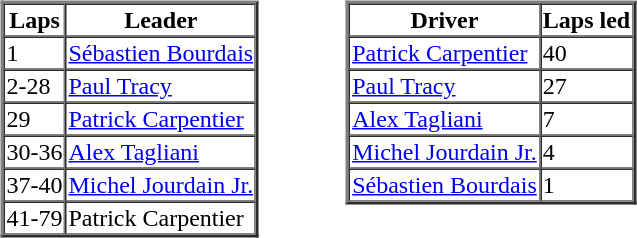<table>
<tr>
<td valign="top"><br><table border=2 cellspacing=0>
<tr>
<th>Laps</th>
<th>Leader</th>
</tr>
<tr>
<td>1</td>
<td><a href='#'>Sébastien Bourdais</a></td>
</tr>
<tr>
<td>2-28</td>
<td><a href='#'>Paul Tracy</a></td>
</tr>
<tr>
<td>29</td>
<td><a href='#'>Patrick Carpentier</a></td>
</tr>
<tr>
<td>30-36</td>
<td><a href='#'>Alex Tagliani</a></td>
</tr>
<tr>
<td>37-40</td>
<td><a href='#'>Michel Jourdain Jr.</a></td>
</tr>
<tr>
<td>41-79</td>
<td>Patrick Carpentier</td>
</tr>
</table>
</td>
<td width="50"> </td>
<td valign="top"><br><table border=2 cellspacing=0>
<tr>
<th>Driver</th>
<th>Laps led</th>
</tr>
<tr>
<td><a href='#'>Patrick Carpentier</a></td>
<td>40</td>
</tr>
<tr>
<td><a href='#'>Paul Tracy</a></td>
<td>27</td>
</tr>
<tr>
<td><a href='#'>Alex Tagliani</a></td>
<td>7</td>
</tr>
<tr>
<td><a href='#'>Michel Jourdain Jr.</a></td>
<td>4</td>
</tr>
<tr>
<td><a href='#'>Sébastien Bourdais</a></td>
<td>1</td>
</tr>
</table>
</td>
</tr>
</table>
